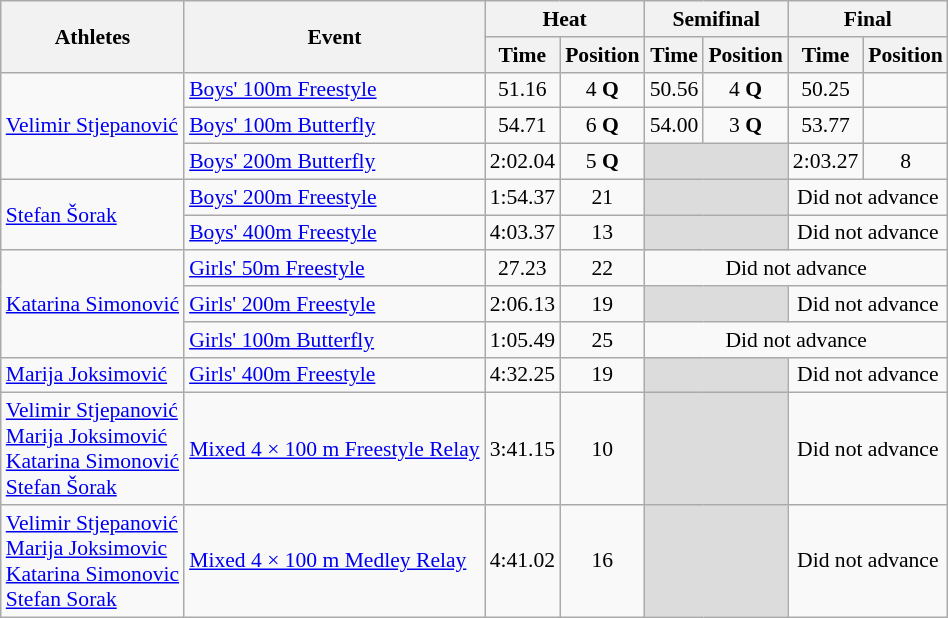<table class="wikitable" border="1" style="font-size:90%">
<tr>
<th rowspan=2>Athletes</th>
<th rowspan=2>Event</th>
<th colspan=2>Heat</th>
<th colspan=2>Semifinal</th>
<th colspan=2>Final</th>
</tr>
<tr>
<th>Time</th>
<th>Position</th>
<th>Time</th>
<th>Position</th>
<th>Time</th>
<th>Position</th>
</tr>
<tr>
<td rowspan=3><a href='#'>Velimir Stjepanović</a></td>
<td><a href='#'>Boys' 100m Freestyle</a></td>
<td align=center>51.16</td>
<td align=center>4 <strong>Q</strong></td>
<td align=center>50.56</td>
<td align=center>4 <strong>Q</strong></td>
<td align=center>50.25</td>
<td align=center></td>
</tr>
<tr>
<td><a href='#'>Boys' 100m Butterfly</a></td>
<td align=center>54.71</td>
<td align=center>6 <strong>Q</strong></td>
<td align=center>54.00</td>
<td align=center>3 <strong>Q</strong></td>
<td align=center>53.77</td>
<td align=center></td>
</tr>
<tr>
<td><a href='#'>Boys' 200m Butterfly</a></td>
<td align=center>2:02.04</td>
<td align=center>5 <strong>Q</strong></td>
<td colspan=2 bgcolor=#DCDCDC></td>
<td align=center>2:03.27</td>
<td align=center>8</td>
</tr>
<tr>
<td rowspan=2><a href='#'>Stefan Šorak</a></td>
<td><a href='#'>Boys' 200m Freestyle</a></td>
<td align=center>1:54.37</td>
<td align=center>21</td>
<td colspan=2 bgcolor=#DCDCDC></td>
<td colspan="2" align=center>Did not advance</td>
</tr>
<tr>
<td><a href='#'>Boys' 400m Freestyle</a></td>
<td align=center>4:03.37</td>
<td align=center>13</td>
<td colspan=2 bgcolor=#DCDCDC></td>
<td colspan="2" align=center>Did not advance</td>
</tr>
<tr>
<td rowspan=3><a href='#'>Katarina Simonović</a></td>
<td><a href='#'>Girls' 50m Freestyle</a></td>
<td align=center>27.23</td>
<td align=center>22</td>
<td colspan="4" align=center>Did not advance</td>
</tr>
<tr>
<td><a href='#'>Girls' 200m Freestyle</a></td>
<td align=center>2:06.13</td>
<td align=center>19</td>
<td colspan=2 bgcolor=#DCDCDC></td>
<td colspan="2" align=center>Did not advance</td>
</tr>
<tr>
<td><a href='#'>Girls' 100m Butterfly</a></td>
<td align=center>1:05.49</td>
<td align=center>25</td>
<td colspan="4" align=center>Did not advance</td>
</tr>
<tr>
<td rowspan=1><a href='#'>Marija Joksimović</a></td>
<td><a href='#'>Girls' 400m Freestyle</a></td>
<td align=center>4:32.25</td>
<td align=center>19</td>
<td colspan=2 bgcolor=#DCDCDC></td>
<td colspan="2" align=center>Did not advance</td>
</tr>
<tr>
<td><a href='#'>Velimir Stjepanović</a><br><a href='#'>Marija Joksimović</a><br><a href='#'>Katarina Simonović</a><br><a href='#'>Stefan Šorak</a></td>
<td><a href='#'>Mixed 4 × 100 m Freestyle Relay</a></td>
<td align=center>3:41.15</td>
<td align=center>10</td>
<td colspan=2 bgcolor=#DCDCDC></td>
<td colspan="2" align=center>Did not advance</td>
</tr>
<tr>
<td><a href='#'>Velimir Stjepanović</a><br><a href='#'>Marija Joksimovic</a><br><a href='#'>Katarina Simonovic</a><br><a href='#'>Stefan Sorak</a></td>
<td><a href='#'>Mixed 4 × 100 m Medley Relay</a></td>
<td align=center>4:41.02</td>
<td align=center>16</td>
<td colspan=2 bgcolor=#DCDCDC></td>
<td colspan="2" align=center>Did not advance</td>
</tr>
</table>
